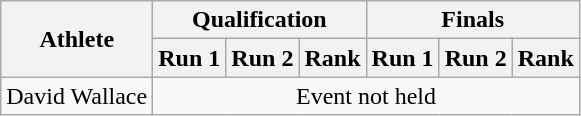<table class="wikitable" border="1">
<tr>
<th rowspan=2>Athlete</th>
<th colspan=3>Qualification</th>
<th colspan=3>Finals</th>
</tr>
<tr>
<th>Run 1</th>
<th>Run 2</th>
<th>Rank</th>
<th>Run 1</th>
<th>Run 2</th>
<th>Rank</th>
</tr>
<tr align=center>
<td align=left>David Wallace</td>
<td colspan=6>Event not held</td>
</tr>
</table>
